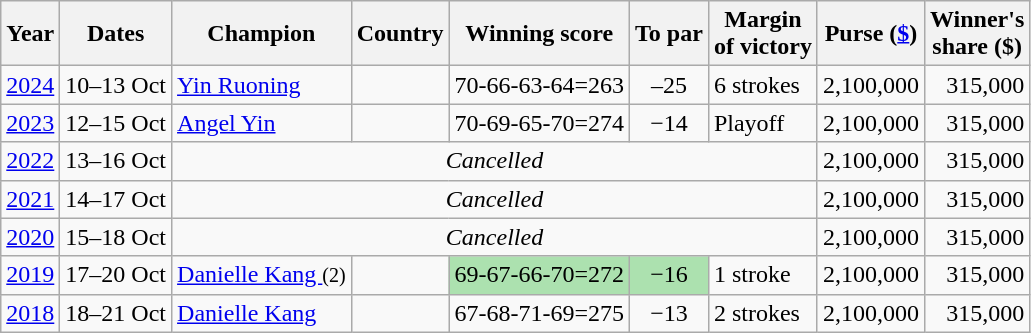<table class="wikitable">
<tr>
<th>Year</th>
<th>Dates</th>
<th>Champion</th>
<th>Country</th>
<th>Winning score</th>
<th>To par</th>
<th>Margin<br>of victory</th>
<th>Purse (<a href='#'>$</a>)</th>
<th>Winner's<br>share ($)</th>
</tr>
<tr>
<td><a href='#'>2024</a></td>
<td>10–13 Oct</td>
<td><a href='#'>Yin Ruoning</a></td>
<td></td>
<td>70-66-63-64=263</td>
<td align=center>–25</td>
<td>6 strokes</td>
<td align=right>2,100,000</td>
<td align=right>315,000</td>
</tr>
<tr>
<td><a href='#'>2023</a></td>
<td>12–15 Oct</td>
<td><a href='#'>Angel Yin</a></td>
<td></td>
<td>70-69-65-70=274</td>
<td align=center>−14</td>
<td>Playoff</td>
<td align=right>2,100,000</td>
<td align=right>315,000</td>
</tr>
<tr>
<td><a href='#'>2022</a></td>
<td>13–16 Oct</td>
<td colspan=5 align=center><em>Cancelled</em></td>
<td align=right>2,100,000</td>
<td align=right>315,000</td>
</tr>
<tr>
<td><a href='#'>2021</a></td>
<td>14–17 Oct</td>
<td colspan=5 align=center><em>Cancelled</em></td>
<td align=right>2,100,000</td>
<td align=right>315,000</td>
</tr>
<tr>
<td><a href='#'>2020</a></td>
<td>15–18 Oct</td>
<td colspan=5 align=center><em>Cancelled</em></td>
<td align=right>2,100,000</td>
<td align=right>315,000</td>
</tr>
<tr>
<td><a href='#'>2019</a></td>
<td>17–20 Oct</td>
<td><a href='#'>Danielle Kang </a> <small>(2)</small></td>
<td></td>
<td style="text-align: center; background: #ACE1AF">69-67-66-70=272</td>
<td style="text-align: center; background: #ACE1AF">−16</td>
<td>1 stroke</td>
<td align=right>2,100,000</td>
<td align=right>315,000</td>
</tr>
<tr>
<td><a href='#'>2018</a></td>
<td>18–21 Oct</td>
<td><a href='#'>Danielle Kang</a></td>
<td></td>
<td>67-68-71-69=275</td>
<td align=center>−13</td>
<td>2 strokes</td>
<td align=right>2,100,000</td>
<td align=right>315,000</td>
</tr>
</table>
